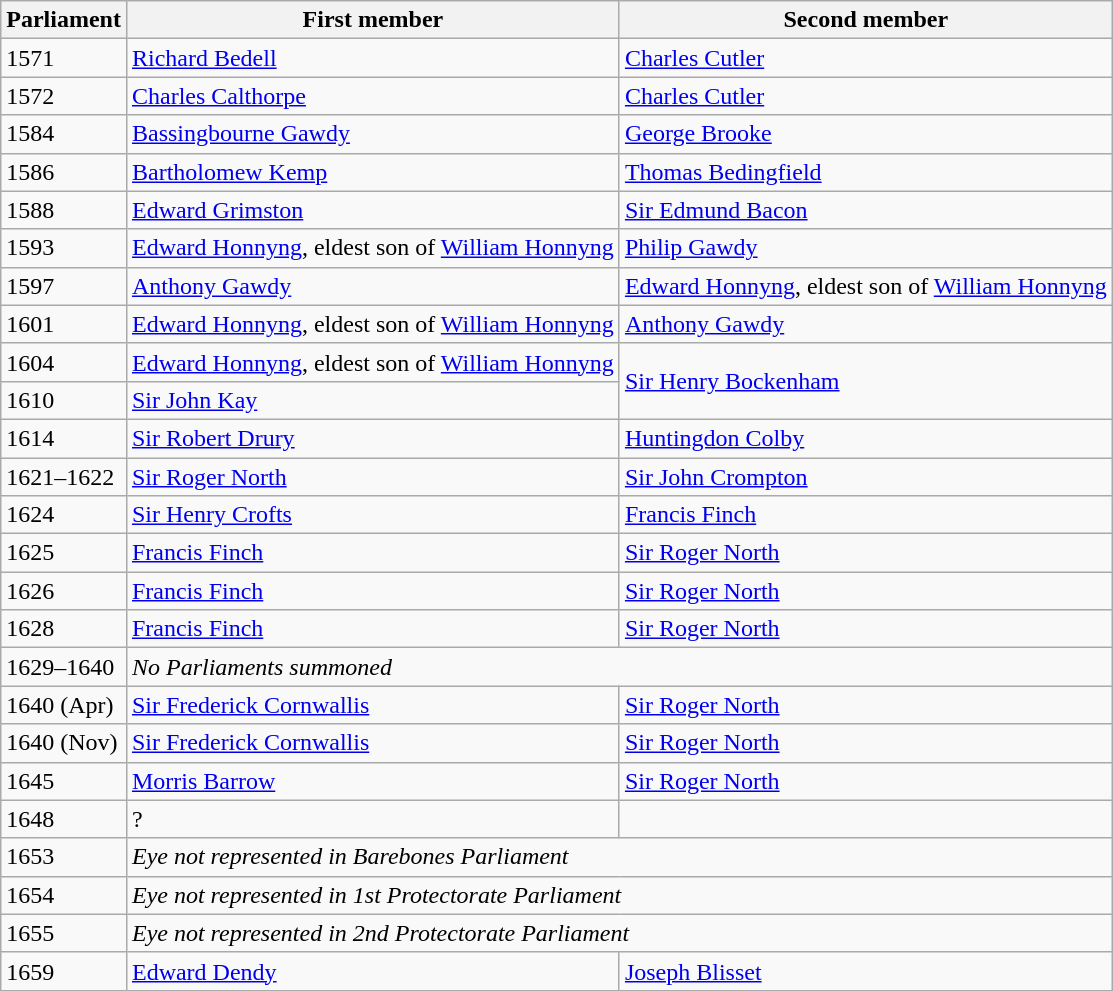<table class="wikitable">
<tr>
<th>Parliament</th>
<th>First member</th>
<th>Second member</th>
</tr>
<tr>
<td>1571</td>
<td><a href='#'>Richard Bedell</a></td>
<td><a href='#'>Charles Cutler</a></td>
</tr>
<tr>
<td>1572</td>
<td><a href='#'>Charles Calthorpe</a></td>
<td><a href='#'>Charles Cutler</a></td>
</tr>
<tr>
<td>1584</td>
<td><a href='#'>Bassingbourne Gawdy</a></td>
<td><a href='#'>George Brooke</a></td>
</tr>
<tr>
<td>1586</td>
<td><a href='#'>Bartholomew Kemp</a></td>
<td><a href='#'>Thomas Bedingfield</a></td>
</tr>
<tr>
<td>1588</td>
<td><a href='#'>Edward Grimston</a></td>
<td><a href='#'>Sir Edmund Bacon</a></td>
</tr>
<tr>
<td>1593</td>
<td><a href='#'>Edward Honnyng</a>, eldest son of <a href='#'>William Honnyng</a></td>
<td><a href='#'>Philip Gawdy</a></td>
</tr>
<tr>
<td>1597</td>
<td><a href='#'>Anthony Gawdy</a></td>
<td><a href='#'>Edward Honnyng</a>, eldest son of <a href='#'>William Honnyng</a></td>
</tr>
<tr>
<td>1601</td>
<td><a href='#'>Edward Honnyng</a>, eldest son of <a href='#'>William Honnyng</a></td>
<td><a href='#'>Anthony Gawdy</a></td>
</tr>
<tr>
<td>1604</td>
<td><a href='#'>Edward Honnyng</a>, eldest son of <a href='#'>William Honnyng</a></td>
<td rowspan ="2"><a href='#'>Sir Henry Bockenham</a></td>
</tr>
<tr>
<td>1610</td>
<td><a href='#'>Sir John Kay</a></td>
</tr>
<tr>
<td>1614</td>
<td><a href='#'>Sir Robert Drury</a></td>
<td><a href='#'>Huntingdon Colby</a></td>
</tr>
<tr>
<td>1621–1622</td>
<td><a href='#'>Sir Roger North</a></td>
<td><a href='#'>Sir John Crompton</a></td>
</tr>
<tr>
<td>1624</td>
<td><a href='#'>Sir Henry Crofts</a></td>
<td><a href='#'>Francis Finch</a></td>
</tr>
<tr>
<td>1625</td>
<td><a href='#'>Francis Finch</a></td>
<td><a href='#'>Sir Roger North</a></td>
</tr>
<tr>
<td>1626</td>
<td><a href='#'>Francis Finch</a></td>
<td><a href='#'>Sir Roger North</a></td>
</tr>
<tr>
<td>1628</td>
<td><a href='#'>Francis Finch</a></td>
<td><a href='#'>Sir Roger North</a></td>
</tr>
<tr>
<td>1629–1640</td>
<td colspan = "2"><em>No Parliaments summoned</em></td>
</tr>
<tr>
<td>1640 (Apr)</td>
<td><a href='#'>Sir Frederick Cornwallis</a></td>
<td><a href='#'>Sir Roger North</a></td>
</tr>
<tr>
<td>1640 (Nov)</td>
<td><a href='#'>Sir Frederick Cornwallis</a></td>
<td><a href='#'>Sir Roger North</a></td>
</tr>
<tr>
<td>1645</td>
<td><a href='#'>Morris Barrow</a></td>
<td><a href='#'>Sir Roger North</a></td>
</tr>
<tr>
<td>1648</td>
<td>?</td>
</tr>
<tr>
<td>1653</td>
<td colspan = "2"><em>Eye not represented in Barebones Parliament</em></td>
</tr>
<tr>
<td>1654</td>
<td colspan = "2"><em>Eye not represented in 1st Protectorate Parliament</em></td>
</tr>
<tr>
<td>1655</td>
<td colspan = "2"><em>Eye not represented in 2nd Protectorate Parliament</em></td>
</tr>
<tr>
<td>1659</td>
<td><a href='#'>Edward Dendy</a></td>
<td><a href='#'>Joseph Blisset</a></td>
</tr>
</table>
